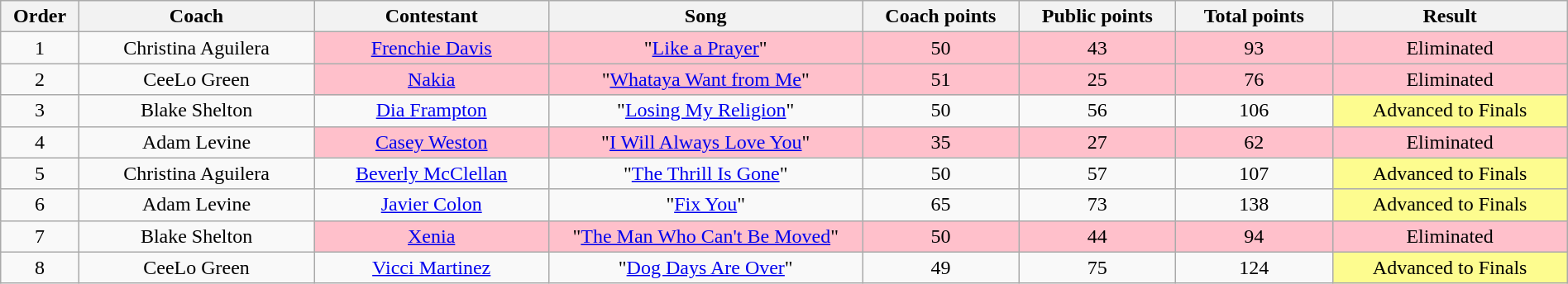<table class="wikitable" style="text-align:center; width:100%;">
<tr>
<th width="5%">Order</th>
<th width="15%">Coach</th>
<th width="15%">Contestant</th>
<th width="20%">Song</th>
<th width="10%">Coach points</th>
<th width="10%">Public points</th>
<th width="10%">Total points</th>
<th width="15%">Result</th>
</tr>
<tr>
<td>1</td>
<td>Christina Aguilera</td>
<td style="background:pink;"><a href='#'>Frenchie Davis</a></td>
<td style="background:pink;">"<a href='#'>Like a Prayer</a>"</td>
<td style="background:pink;">50</td>
<td style="background:pink;">43</td>
<td style="background:pink;">93</td>
<td style="background:pink;">Eliminated</td>
</tr>
<tr>
<td>2</td>
<td>CeeLo Green</td>
<td style="background:pink;"><a href='#'>Nakia</a></td>
<td style="background:pink;">"<a href='#'>Whataya Want from Me</a>"</td>
<td style="background:pink;">51</td>
<td style="background:pink;">25</td>
<td style="background:pink;">76</td>
<td style="background:pink;">Eliminated</td>
</tr>
<tr>
<td>3</td>
<td>Blake Shelton</td>
<td><a href='#'>Dia Frampton</a></td>
<td>"<a href='#'>Losing My Religion</a>"</td>
<td>50</td>
<td>56</td>
<td>106</td>
<td style="background:#fdfc8f;">Advanced to Finals</td>
</tr>
<tr>
<td>4</td>
<td>Adam Levine</td>
<td style="background:pink;"><a href='#'>Casey Weston</a></td>
<td style="background:pink;">"<a href='#'>I Will Always Love You</a>"</td>
<td style="background:pink;">35</td>
<td style="background:pink;">27</td>
<td style="background:pink;">62</td>
<td style="background:pink;">Eliminated</td>
</tr>
<tr>
<td>5</td>
<td>Christina Aguilera</td>
<td><a href='#'>Beverly McClellan</a></td>
<td>"<a href='#'>The Thrill Is Gone</a>"</td>
<td>50</td>
<td>57</td>
<td>107</td>
<td style="background:#fdfc8f;">Advanced to Finals</td>
</tr>
<tr>
<td>6</td>
<td>Adam Levine</td>
<td><a href='#'>Javier Colon</a></td>
<td>"<a href='#'>Fix You</a>"</td>
<td>65</td>
<td>73</td>
<td>138</td>
<td style="background:#fdfc8f;">Advanced to Finals</td>
</tr>
<tr>
<td>7</td>
<td>Blake Shelton</td>
<td style="background:pink;"><a href='#'>Xenia</a></td>
<td style="background:pink;">"<a href='#'>The Man Who Can't Be Moved</a>"</td>
<td style="background:pink;">50</td>
<td style="background:pink;">44</td>
<td style="background:pink;">94</td>
<td style="background:pink;">Eliminated</td>
</tr>
<tr>
<td>8</td>
<td>CeeLo Green</td>
<td><a href='#'>Vicci Martinez</a></td>
<td>"<a href='#'>Dog Days Are Over</a>"</td>
<td>49</td>
<td>75</td>
<td>124</td>
<td style="background:#fdfc8f;">Advanced to Finals</td>
</tr>
</table>
